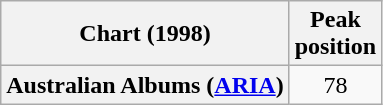<table class="wikitable plainrowheaders" style="text-align:center;">
<tr>
<th scope="col">Chart (1998)</th>
<th scope="col">Peak<br>position</th>
</tr>
<tr>
<th scope="row">Australian Albums (<a href='#'>ARIA</a>)</th>
<td>78</td>
</tr>
</table>
